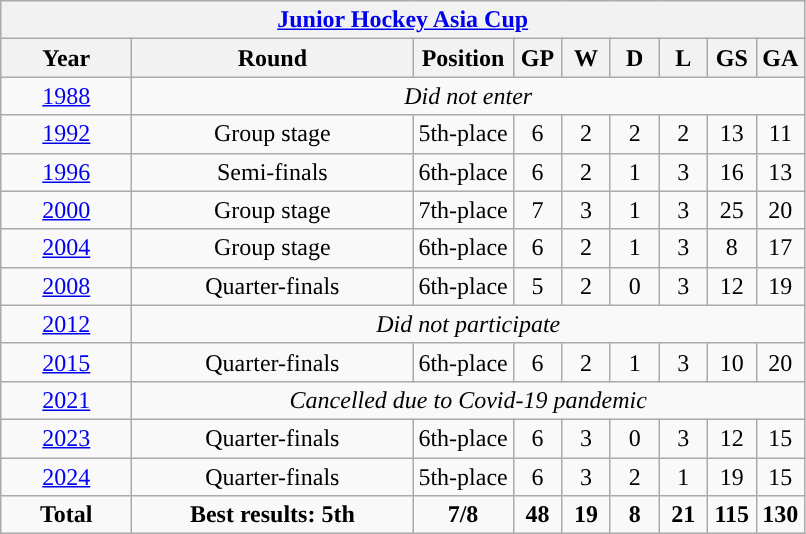<table class="wikitable" style="text-align: center">
<tr>
<th colspan=9><a href='#'>Junior Hockey Asia Cup</a></th>
</tr>
<tr>
<th width=80>Year</th>
<th width=180>Round</th>
<th>Position</th>
<th width=25>GP</th>
<th width=25>W</th>
<th width=25>D</th>
<th width=25>L</th>
<th width=25>GS</th>
<th width=25>GA</th>
</tr>
<tr>
<td> <a href='#'>1988</a></td>
<td colspan=8><em>Did not enter</em></td>
</tr>
<tr>
<td> <a href='#'>1992</a></td>
<td>Group stage</td>
<td>5th-place</td>
<td>6</td>
<td>2</td>
<td>2</td>
<td>2</td>
<td>13</td>
<td>11</td>
</tr>
<tr>
<td> <a href='#'>1996</a></td>
<td>Semi-finals</td>
<td>6th-place</td>
<td>6</td>
<td>2</td>
<td>1</td>
<td>3</td>
<td>16</td>
<td>13</td>
</tr>
<tr>
<td> <a href='#'>2000</a></td>
<td>Group stage</td>
<td>7th-place</td>
<td>7</td>
<td>3</td>
<td>1</td>
<td>3</td>
<td>25</td>
<td>20</td>
</tr>
<tr>
<td> <a href='#'>2004</a></td>
<td>Group stage</td>
<td>6th-place</td>
<td>6</td>
<td>2</td>
<td>1</td>
<td>3</td>
<td>8</td>
<td>17</td>
</tr>
<tr>
<td> <a href='#'>2008</a></td>
<td>Quarter-finals</td>
<td>6th-place</td>
<td>5</td>
<td>2</td>
<td>0</td>
<td>3</td>
<td>12</td>
<td>19</td>
</tr>
<tr>
<td> <a href='#'>2012</a></td>
<td colspan=8><em>Did not participate</em></td>
</tr>
<tr>
<td> <a href='#'>2015</a></td>
<td>Quarter-finals</td>
<td>6th-place</td>
<td>6</td>
<td>2</td>
<td>1</td>
<td>3</td>
<td>10</td>
<td>20</td>
</tr>
<tr>
<td> <a href='#'>2021</a></td>
<td colspan=8><em>Cancelled due to Covid-19 pandemic</em></td>
</tr>
<tr>
<td> <a href='#'>2023</a></td>
<td>Quarter-finals</td>
<td>6th-place</td>
<td>6</td>
<td>3</td>
<td>0</td>
<td>3</td>
<td>12</td>
<td>15</td>
</tr>
<tr>
<td> <a href='#'>2024</a></td>
<td>Quarter-finals</td>
<td>5th-place</td>
<td>6</td>
<td>3</td>
<td>2</td>
<td>1</td>
<td>19</td>
<td>15</td>
</tr>
<tr>
<td><strong>Total</strong></td>
<td><strong>Best results: 5th</strong></td>
<td><strong>7/8</strong></td>
<td><strong>48</strong></td>
<td><strong>19</strong></td>
<td><strong>8</strong></td>
<td><strong>21</strong></td>
<td><strong>115</strong></td>
<td><strong>130</strong></td>
</tr>
</table>
